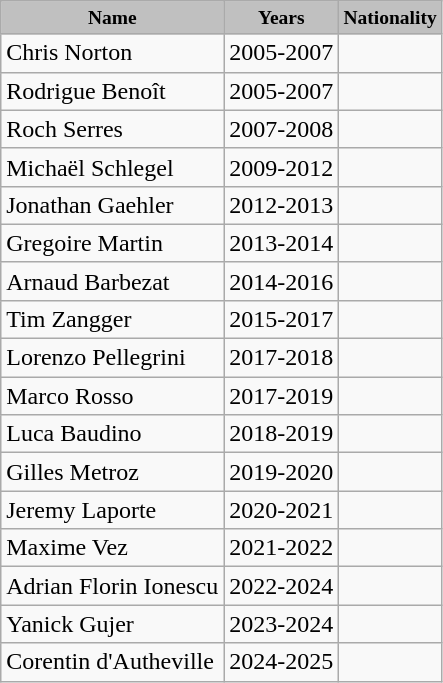<table class="wikitable">
<tr style="text-align:center; font-size:small; font-weight:bold; background:silver; padding:5px;"|>
<td>Name</td>
<td>Years</td>
<td>Nationality</td>
</tr>
<tr>
<td>Chris Norton</td>
<td>2005-2007</td>
<td></td>
</tr>
<tr>
<td>Rodrigue Benoît</td>
<td>2005-2007</td>
<td></td>
</tr>
<tr>
<td>Roch Serres</td>
<td>2007-2008</td>
<td></td>
</tr>
<tr>
<td>Michaël Schlegel</td>
<td>2009-2012</td>
<td>  </td>
</tr>
<tr>
<td>Jonathan Gaehler</td>
<td>2012-2013</td>
<td></td>
</tr>
<tr>
<td>Gregoire Martin</td>
<td>2013-2014</td>
<td> </td>
</tr>
<tr>
<td>Arnaud Barbezat</td>
<td>2014-2016</td>
<td></td>
</tr>
<tr>
<td>Tim Zangger</td>
<td>2015-2017</td>
<td></td>
</tr>
<tr>
<td>Lorenzo Pellegrini</td>
<td>2017-2018</td>
<td> </td>
</tr>
<tr>
<td>Marco Rosso</td>
<td>2017-2019</td>
<td> </td>
</tr>
<tr>
<td>Luca Baudino</td>
<td>2018-2019</td>
<td></td>
</tr>
<tr>
<td>Gilles Metroz</td>
<td>2019-2020</td>
<td></td>
</tr>
<tr>
<td>Jeremy Laporte</td>
<td>2020-2021</td>
<td></td>
</tr>
<tr>
<td>Maxime Vez</td>
<td>2021-2022</td>
<td></td>
</tr>
<tr>
<td>Adrian Florin Ionescu</td>
<td>2022-2024</td>
<td> </td>
</tr>
<tr>
<td>Yanick Gujer</td>
<td>2023-2024</td>
<td></td>
</tr>
<tr>
<td>Corentin d'Autheville</td>
<td>2024-2025</td>
<td> </td>
</tr>
</table>
